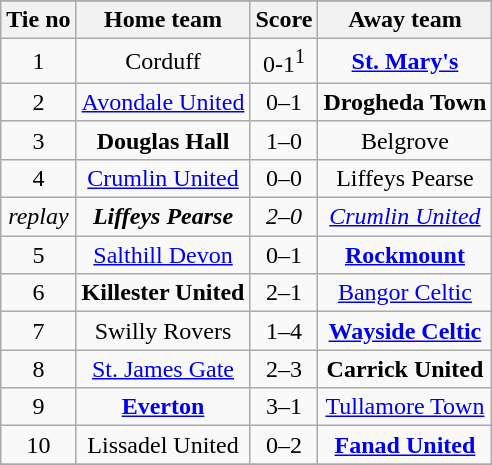<table class="wikitable" style="text-align: center">
<tr>
</tr>
<tr>
<th>Tie no</th>
<th>Home team</th>
<th>Score</th>
<th>Away team</th>
</tr>
<tr>
<td>1</td>
<td>Corduff</td>
<td>0-1<sup>1</sup></td>
<td><strong><a href='#'>St. Mary's</a></strong></td>
</tr>
<tr>
<td>2</td>
<td><a href='#'>Avondale United</a></td>
<td>0–1</td>
<td><strong>Drogheda Town</strong></td>
</tr>
<tr>
<td>3</td>
<td><strong>Douglas Hall</strong></td>
<td>1–0</td>
<td>Belgrove</td>
</tr>
<tr>
<td>4</td>
<td><a href='#'>Crumlin United</a></td>
<td>0–0</td>
<td>Liffeys Pearse</td>
</tr>
<tr>
<td><em>replay</em></td>
<td><strong><em>Liffeys Pearse</em></strong></td>
<td><em>2–0</em></td>
<td><em><a href='#'>Crumlin United</a></em></td>
</tr>
<tr>
<td>5</td>
<td><a href='#'>Salthill Devon</a></td>
<td>0–1</td>
<td><strong><a href='#'>Rockmount</a></strong></td>
</tr>
<tr>
<td>6</td>
<td><strong>Killester United</strong></td>
<td>2–1</td>
<td><a href='#'>Bangor Celtic</a></td>
</tr>
<tr>
<td>7</td>
<td>Swilly Rovers</td>
<td>1–4</td>
<td><strong><a href='#'>Wayside Celtic</a></strong></td>
</tr>
<tr>
<td>8</td>
<td><a href='#'>St. James Gate</a></td>
<td>2–3</td>
<td><strong>Carrick United</strong></td>
</tr>
<tr>
<td>9</td>
<td><strong><a href='#'>Everton</a></strong></td>
<td>3–1</td>
<td><a href='#'>Tullamore Town</a></td>
</tr>
<tr>
<td>10</td>
<td>Lissadel United</td>
<td>0–2</td>
<td><strong><a href='#'>Fanad United</a></strong></td>
</tr>
<tr>
</tr>
</table>
